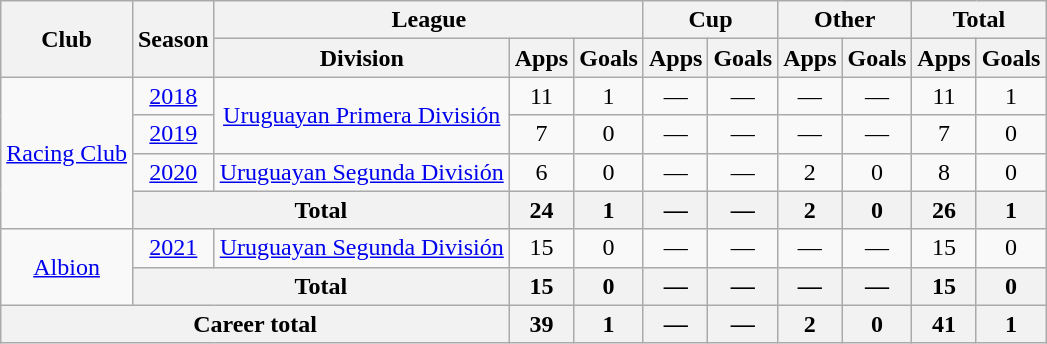<table class=wikitable style=text-align:center>
<tr>
<th rowspan=2>Club</th>
<th rowspan=2>Season</th>
<th colspan=3>League</th>
<th colspan=2>Cup</th>
<th colspan=2>Other</th>
<th colspan=2>Total</th>
</tr>
<tr>
<th>Division</th>
<th>Apps</th>
<th>Goals</th>
<th>Apps</th>
<th>Goals</th>
<th>Apps</th>
<th>Goals</th>
<th>Apps</th>
<th>Goals</th>
</tr>
<tr>
<td rowspan=4><a href='#'>Racing Club</a></td>
<td><a href='#'>2018</a></td>
<td rowspan=2><a href='#'>Uruguayan Primera División</a></td>
<td>11</td>
<td>1</td>
<td>—</td>
<td>—</td>
<td>—</td>
<td>—</td>
<td>11</td>
<td>1</td>
</tr>
<tr>
<td><a href='#'>2019</a></td>
<td>7</td>
<td>0</td>
<td>—</td>
<td>—</td>
<td>—</td>
<td>—</td>
<td>7</td>
<td>0</td>
</tr>
<tr>
<td><a href='#'>2020</a></td>
<td><a href='#'>Uruguayan Segunda División</a></td>
<td>6</td>
<td>0</td>
<td>—</td>
<td>—</td>
<td>2</td>
<td>0</td>
<td>8</td>
<td>0</td>
</tr>
<tr>
<th colspan="2">Total</th>
<th>24</th>
<th>1</th>
<th>—</th>
<th>—</th>
<th>2</th>
<th>0</th>
<th>26</th>
<th>1</th>
</tr>
<tr>
<td rowspan=2><a href='#'>Albion</a></td>
<td><a href='#'>2021</a></td>
<td><a href='#'>Uruguayan Segunda División</a></td>
<td>15</td>
<td>0</td>
<td>—</td>
<td>—</td>
<td>—</td>
<td>—</td>
<td>15</td>
<td>0</td>
</tr>
<tr>
<th colspan="2">Total</th>
<th>15</th>
<th>0</th>
<th>—</th>
<th>—</th>
<th>—</th>
<th>—</th>
<th>15</th>
<th>0</th>
</tr>
<tr>
<th colspan=3>Career total</th>
<th>39</th>
<th>1</th>
<th>—</th>
<th>—</th>
<th>2</th>
<th>0</th>
<th>41</th>
<th>1</th>
</tr>
</table>
